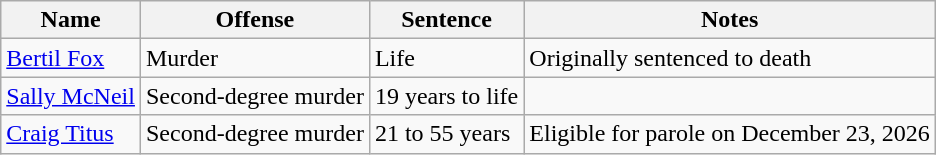<table class="wikitable">
<tr>
<th>Name</th>
<th>Offense</th>
<th>Sentence</th>
<th>Notes</th>
</tr>
<tr>
<td><a href='#'>Bertil Fox</a></td>
<td>Murder</td>
<td>Life</td>
<td>Originally sentenced to death</td>
</tr>
<tr>
<td><a href='#'>Sally McNeil</a></td>
<td>Second-degree murder</td>
<td>19 years to life</td>
<td></td>
</tr>
<tr>
<td><a href='#'>Craig Titus</a></td>
<td>Second-degree murder</td>
<td>21 to 55 years</td>
<td>Eligible for parole on December 23, 2026</td>
</tr>
</table>
